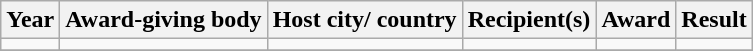<table class="wikitable" style="font-size:100%;">
<tr>
<th scope="col">Year</th>
<th scope="col">Award-giving body</th>
<th scope="col">Host city/ country</th>
<th scope="col">Recipient(s)</th>
<th scope="col">Award</th>
<th scope="col">Result</th>
</tr>
<tr>
<td rowspan="1"></td>
<td></td>
<td></td>
<td></td>
<td></td>
<td></td>
</tr>
<tr>
</tr>
</table>
